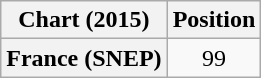<table class="wikitable plainrowheaders" style="text-align:center">
<tr>
<th scope="col">Chart (2015)</th>
<th scope="col">Position</th>
</tr>
<tr>
<th scope="row">France (SNEP)</th>
<td>99</td>
</tr>
</table>
